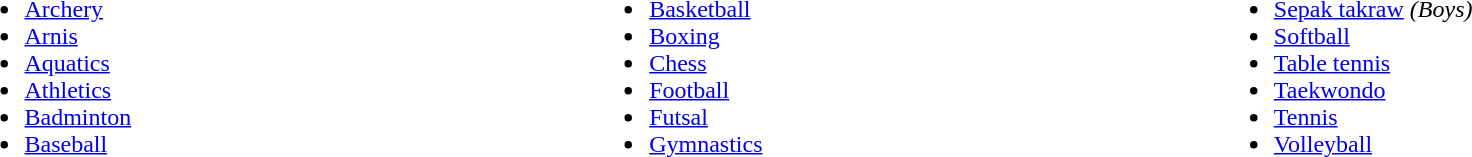<table style="width:99%;">
<tr>
<td valign=top width=30%><br><ul><li> <a href='#'>Archery</a></li><li> <a href='#'>Arnis</a></li><li> <a href='#'>Aquatics</a></li><li> <a href='#'>Athletics</a></li><li> <a href='#'>Badminton</a></li><li> <a href='#'>Baseball</a></li></ul></td>
<td valign=top width=30%><br><ul><li> <a href='#'>Basketball</a></li><li> <a href='#'>Boxing</a></li><li> <a href='#'>Chess</a></li><li> <a href='#'>Football</a></li><li> <a href='#'>Futsal</a></li><li> <a href='#'>Gymnastics</a></li></ul></td>
<td valign=top width=30%><br><ul><li> <a href='#'>Sepak takraw</a> <em>(Boys)</em></li><li> <a href='#'>Softball</a></li><li> <a href='#'>Table tennis</a></li><li> <a href='#'>Taekwondo</a></li><li> <a href='#'>Tennis</a></li><li> <a href='#'>Volleyball</a></li></ul></td>
</tr>
</table>
